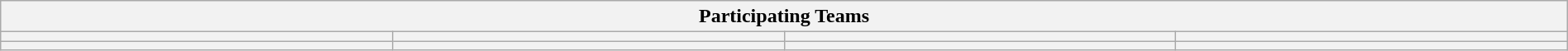<table class="wikitable" style="width:100%;">
<tr>
<th colspan=4><strong>Participating Teams</strong></th>
</tr>
<tr>
<th style="width:25%;"></th>
<th style="width:25%;"></th>
<th style="width:25%;"></th>
<th style="width:25%;"></th>
</tr>
<tr>
<th></th>
<th></th>
<th></th>
<th></th>
</tr>
</table>
